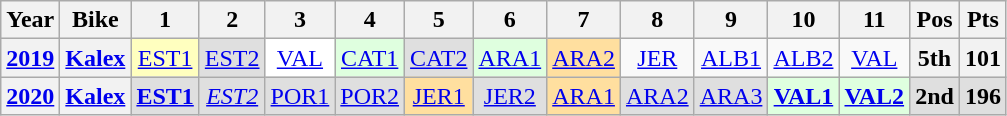<table class="wikitable" style="text-align:center;">
<tr>
<th>Year</th>
<th>Bike</th>
<th>1</th>
<th>2</th>
<th>3</th>
<th>4</th>
<th>5</th>
<th>6</th>
<th>7</th>
<th>8</th>
<th>9</th>
<th>10</th>
<th>11</th>
<th>Pos</th>
<th>Pts</th>
</tr>
<tr>
<th><a href='#'>2019</a></th>
<th><a href='#'>Kalex</a></th>
<td style="background:#ffffbf;"><a href='#'>EST1</a><br></td>
<td style="background:#dfdfdf;"><a href='#'>EST2</a><br></td>
<td style="background:#ffffff;"><a href='#'>VAL</a><br></td>
<td style="background:#dfffdf;"><a href='#'>CAT1</a><br></td>
<td style="background:#dfdfdf;"><a href='#'>CAT2</a><br></td>
<td style="background:#dfffdf;"><a href='#'>ARA1</a><br></td>
<td style="background:#ffdf9f;"><a href='#'>ARA2</a><br></td>
<td><a href='#'>JER</a></td>
<td><a href='#'>ALB1</a></td>
<td><a href='#'>ALB2</a></td>
<td><a href='#'>VAL</a></td>
<th>5th</th>
<th>101</th>
</tr>
<tr>
<th><a href='#'>2020</a></th>
<th><a href='#'>Kalex</a></th>
<td style="background:#dfdfdf;"><strong><a href='#'>EST1</a></strong><br></td>
<td style="background:#dfdfdf;"><em><a href='#'>EST2</a></em><br></td>
<td style="background:#dfdfdf;"><a href='#'>POR1</a><br></td>
<td style="background:#dfdfdf;"><a href='#'>POR2</a><br></td>
<td style="background:#ffdf9f;"><a href='#'>JER1</a><br></td>
<td style="background:#dfdfdf;"><a href='#'>JER2</a><br></td>
<td style="background:#ffdf9f;"><a href='#'>ARA1</a><br></td>
<td style="background:#dfdfdf;"><a href='#'>ARA2</a><br></td>
<td style="background:#dfdfdf;"><a href='#'>ARA3</a><br></td>
<td style="background:#dfffdf;"><strong><a href='#'>VAL1</a></strong><br></td>
<td style="background:#dfffdf;"><strong><a href='#'>VAL2</a></strong><br></td>
<th style="background:#dfdfdf;">2nd</th>
<th style="background:#dfdfdf;">196</th>
</tr>
</table>
